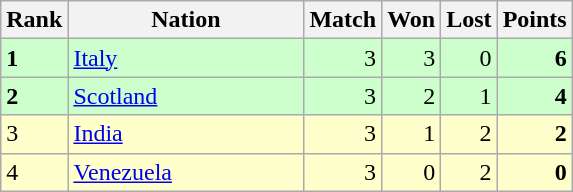<table class="wikitable">
<tr>
<th width=20>Rank</th>
<th width=150>Nation</th>
<th width=20>Match</th>
<th width=20>Won</th>
<th width=20>Lost</th>
<th width=20>Points</th>
</tr>
<tr style="text-align:right; background:#cfc;">
<td align="left"><strong>1</strong></td>
<td style="text-align:left;"> <a href='#'>Italy</a></td>
<td>3</td>
<td>3</td>
<td>0</td>
<td><strong>6</strong></td>
</tr>
<tr style="text-align:right; background:#cfc;">
<td align="left"><strong>2</strong></td>
<td style="text-align:left;"> <a href='#'>Scotland</a></td>
<td>3</td>
<td>2</td>
<td>1</td>
<td><strong>4</strong></td>
</tr>
<tr style="text-align:right; background:#ffc;">
<td align="left">3</td>
<td style="text-align:left;"> <a href='#'>India</a></td>
<td>3</td>
<td>1</td>
<td>2</td>
<td><strong>2</strong></td>
</tr>
<tr style="text-align:right; background:#ffc;">
<td align="left">4</td>
<td style="text-align:left;"> <a href='#'>Venezuela</a></td>
<td>3</td>
<td>0</td>
<td>2</td>
<td><strong>0</strong></td>
</tr>
</table>
